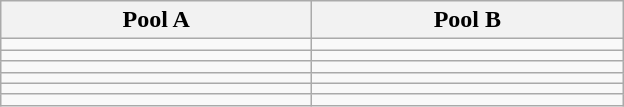<table class="wikitable">
<tr>
<th width=200>Pool A</th>
<th width=200>Pool B</th>
</tr>
<tr align=center>
<td></td>
<td></td>
</tr>
<tr align=center>
<td></td>
<td></td>
</tr>
<tr align=center>
<td></td>
<td></td>
</tr>
<tr align=center>
<td></td>
<td></td>
</tr>
<tr align=center>
<td></td>
<td></td>
</tr>
<tr align=center>
<td></td>
<td></td>
</tr>
</table>
